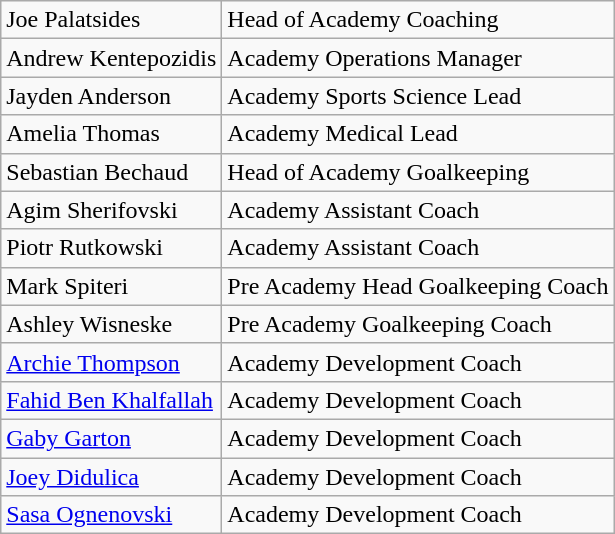<table class="wikitable sortable">
<tr>
<td>Joe Palatsides</td>
<td>Head of Academy Coaching</td>
</tr>
<tr>
<td>Andrew Kentepozidis</td>
<td>Academy Operations Manager</td>
</tr>
<tr>
<td>Jayden Anderson</td>
<td>Academy Sports Science Lead</td>
</tr>
<tr>
<td>Amelia Thomas</td>
<td>Academy Medical Lead</td>
</tr>
<tr>
<td>Sebastian Bechaud</td>
<td>Head of Academy Goalkeeping</td>
</tr>
<tr>
<td>Agim Sherifovski</td>
<td>Academy Assistant Coach</td>
</tr>
<tr>
<td>Piotr Rutkowski</td>
<td>Academy Assistant Coach</td>
</tr>
<tr>
<td>Mark Spiteri</td>
<td>Pre Academy Head Goalkeeping Coach</td>
</tr>
<tr>
<td>Ashley Wisneske</td>
<td>Pre Academy Goalkeeping Coach</td>
</tr>
<tr>
<td><a href='#'>Archie Thompson</a></td>
<td>Academy Development Coach</td>
</tr>
<tr>
<td><a href='#'>Fahid Ben Khalfallah</a></td>
<td>Academy Development Coach</td>
</tr>
<tr>
<td><a href='#'>Gaby Garton</a></td>
<td>Academy Development Coach</td>
</tr>
<tr>
<td><a href='#'>Joey Didulica</a></td>
<td>Academy Development Coach</td>
</tr>
<tr>
<td><a href='#'>Sasa Ognenovski</a></td>
<td>Academy Development Coach</td>
</tr>
</table>
